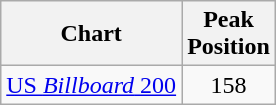<table class="wikitable" style="text-align:center;">
<tr>
<th>Chart</th>
<th>Peak<br>Position</th>
</tr>
<tr>
<td align="left"><a href='#'>US <em>Billboard</em> 200</a></td>
<td>158</td>
</tr>
</table>
